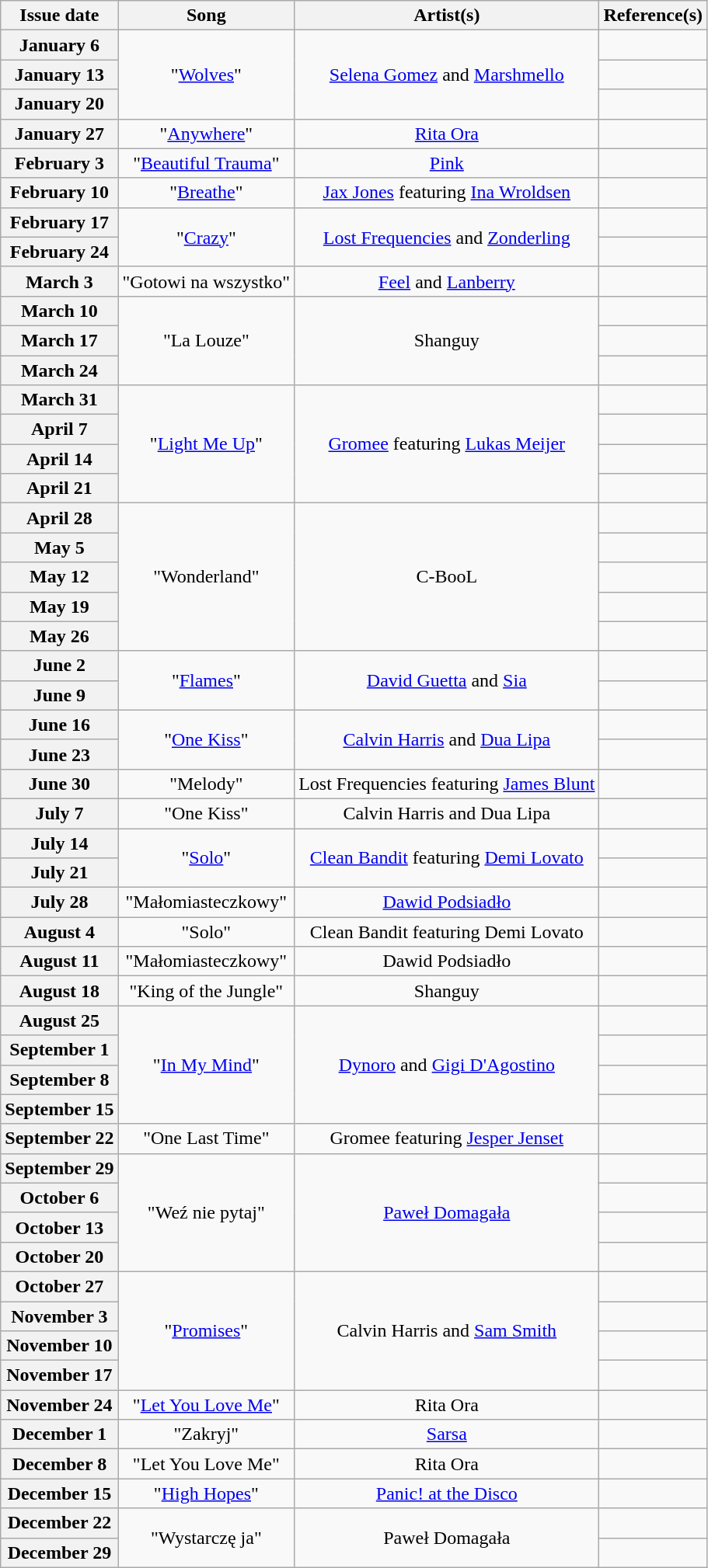<table class="wikitable plainrowheaders" style="text-align: center">
<tr>
<th>Issue date</th>
<th>Song</th>
<th>Artist(s)</th>
<th>Reference(s)</th>
</tr>
<tr>
<th scope="row">January 6</th>
<td rowspan="3">"<a href='#'>Wolves</a>"</td>
<td rowspan="3"><a href='#'>Selena Gomez</a> and <a href='#'>Marshmello</a></td>
<td></td>
</tr>
<tr>
<th scope="row">January 13</th>
<td></td>
</tr>
<tr>
<th scope="row">January 20</th>
<td></td>
</tr>
<tr>
<th scope="row">January 27</th>
<td>"<a href='#'>Anywhere</a>"</td>
<td><a href='#'>Rita Ora</a></td>
<td></td>
</tr>
<tr>
<th scope="row">February 3</th>
<td>"<a href='#'>Beautiful Trauma</a>"</td>
<td><a href='#'>Pink</a></td>
<td></td>
</tr>
<tr>
<th scope="row">February 10</th>
<td>"<a href='#'>Breathe</a>"</td>
<td><a href='#'>Jax Jones</a> featuring <a href='#'>Ina Wroldsen</a></td>
<td></td>
</tr>
<tr>
<th scope="row">February 17</th>
<td rowspan="2">"<a href='#'>Crazy</a>"</td>
<td rowspan="2"><a href='#'>Lost Frequencies</a> and <a href='#'>Zonderling</a></td>
<td></td>
</tr>
<tr>
<th scope="row">February 24</th>
<td></td>
</tr>
<tr>
<th scope="row">March 3</th>
<td>"Gotowi na wszystko"</td>
<td><a href='#'>Feel</a> and <a href='#'>Lanberry</a></td>
<td></td>
</tr>
<tr>
<th scope="row">March 10</th>
<td rowspan="3">"La Louze"</td>
<td rowspan="3">Shanguy</td>
<td></td>
</tr>
<tr>
<th scope="row">March 17</th>
<td></td>
</tr>
<tr>
<th scope="row">March 24</th>
<td></td>
</tr>
<tr>
<th scope="row">March 31</th>
<td rowspan="4">"<a href='#'>Light Me Up</a>"</td>
<td rowspan="4"><a href='#'>Gromee</a> featuring <a href='#'>Lukas Meijer</a></td>
<td></td>
</tr>
<tr>
<th scope="row">April 7</th>
<td></td>
</tr>
<tr>
<th scope="row">April 14</th>
<td></td>
</tr>
<tr>
<th scope="row">April 21</th>
<td></td>
</tr>
<tr>
<th scope="row">April 28</th>
<td rowspan="5">"Wonderland"</td>
<td rowspan="5">C-BooL</td>
<td></td>
</tr>
<tr>
<th scope="row">May 5</th>
<td></td>
</tr>
<tr>
<th scope="row">May 12</th>
<td></td>
</tr>
<tr>
<th scope="row">May 19</th>
<td></td>
</tr>
<tr>
<th scope="row">May 26</th>
<td></td>
</tr>
<tr>
<th scope="row">June 2</th>
<td rowspan="2">"<a href='#'>Flames</a>"</td>
<td rowspan="2"><a href='#'>David Guetta</a> and <a href='#'>Sia</a></td>
<td></td>
</tr>
<tr>
<th scope="row">June 9</th>
<td></td>
</tr>
<tr>
<th scope="row">June 16</th>
<td rowspan="2">"<a href='#'>One Kiss</a>"</td>
<td rowspan="2"><a href='#'>Calvin Harris</a> and <a href='#'>Dua Lipa</a></td>
<td></td>
</tr>
<tr>
<th scope="row">June 23</th>
<td></td>
</tr>
<tr>
<th scope="row">June 30</th>
<td>"Melody"</td>
<td>Lost Frequencies featuring <a href='#'>James Blunt</a></td>
<td></td>
</tr>
<tr>
<th scope="row">July 7</th>
<td>"One Kiss"</td>
<td>Calvin Harris and Dua Lipa</td>
<td></td>
</tr>
<tr>
<th scope="row">July 14</th>
<td rowspan="2">"<a href='#'>Solo</a>"</td>
<td rowspan="2"><a href='#'>Clean Bandit</a> featuring <a href='#'>Demi Lovato</a></td>
<td></td>
</tr>
<tr>
<th scope="row">July 21</th>
<td></td>
</tr>
<tr>
<th scope="row">July 28</th>
<td>"Małomiasteczkowy"</td>
<td><a href='#'>Dawid Podsiadło</a></td>
<td></td>
</tr>
<tr>
<th scope="row">August 4</th>
<td>"Solo"</td>
<td>Clean Bandit featuring Demi Lovato</td>
<td></td>
</tr>
<tr>
<th scope="row">August 11</th>
<td>"Małomiasteczkowy"</td>
<td>Dawid Podsiadło</td>
<td></td>
</tr>
<tr>
<th scope="row">August 18</th>
<td>"King of the Jungle"</td>
<td>Shanguy</td>
<td></td>
</tr>
<tr>
<th scope="row">August 25</th>
<td rowspan="4">"<a href='#'>In My Mind</a>"</td>
<td rowspan="4"><a href='#'>Dynoro</a> and <a href='#'>Gigi D'Agostino</a></td>
<td></td>
</tr>
<tr>
<th scope="row">September 1</th>
<td></td>
</tr>
<tr>
<th scope="row">September 8</th>
<td></td>
</tr>
<tr>
<th scope="row">September 15</th>
<td></td>
</tr>
<tr>
<th scope="row">September 22</th>
<td>"One Last Time"</td>
<td>Gromee featuring <a href='#'>Jesper Jenset</a></td>
<td></td>
</tr>
<tr>
<th scope="row">September 29</th>
<td rowspan="4">"Weź nie pytaj"</td>
<td rowspan="4"><a href='#'>Paweł Domagała</a></td>
<td></td>
</tr>
<tr>
<th scope="row">October 6</th>
<td></td>
</tr>
<tr>
<th scope="row">October 13</th>
<td></td>
</tr>
<tr>
<th scope="row">October 20</th>
<td></td>
</tr>
<tr>
<th scope="row">October 27</th>
<td rowspan="4">"<a href='#'>Promises</a>"</td>
<td rowspan="4">Calvin Harris and <a href='#'>Sam Smith</a></td>
<td></td>
</tr>
<tr>
<th scope="row">November 3</th>
<td></td>
</tr>
<tr>
<th scope="row">November 10</th>
<td></td>
</tr>
<tr>
<th scope="row">November 17</th>
<td></td>
</tr>
<tr>
<th scope="row">November 24</th>
<td>"<a href='#'>Let You Love Me</a>"</td>
<td>Rita Ora</td>
<td></td>
</tr>
<tr>
<th scope="row">December 1</th>
<td>"Zakryj"</td>
<td><a href='#'>Sarsa</a></td>
<td></td>
</tr>
<tr>
<th scope="row">December 8</th>
<td>"Let You Love Me"</td>
<td>Rita Ora</td>
<td></td>
</tr>
<tr>
<th scope="row">December 15</th>
<td>"<a href='#'>High Hopes</a>"</td>
<td><a href='#'>Panic! at the Disco</a></td>
<td></td>
</tr>
<tr>
<th scope="row">December 22</th>
<td rowspan="2">"Wystarczę ja"</td>
<td rowspan="2">Paweł Domagała</td>
<td></td>
</tr>
<tr>
<th scope="row">December 29</th>
<td></td>
</tr>
</table>
